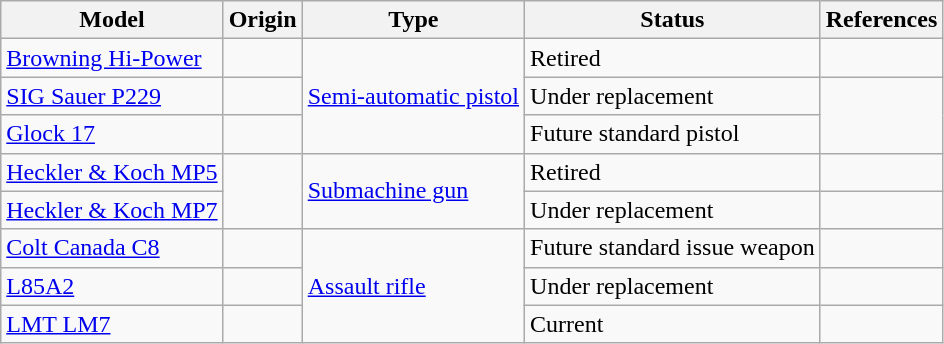<table class="wikitable">
<tr>
<th>Model</th>
<th>Origin</th>
<th>Type</th>
<th>Status</th>
<th>References</th>
</tr>
<tr>
<td><a href='#'>Browning Hi-Power</a></td>
<td></td>
<td rowspan="3"><a href='#'>Semi-automatic pistol</a></td>
<td>Retired</td>
<td></td>
</tr>
<tr>
<td><a href='#'>SIG Sauer P229</a></td>
<td></td>
<td>Under replacement</td>
<td rowspan="2"></td>
</tr>
<tr>
<td><a href='#'>Glock 17</a></td>
<td></td>
<td>Future standard pistol</td>
</tr>
<tr>
<td><a href='#'>Heckler & Koch MP5</a></td>
<td rowspan="2"></td>
<td rowspan="2"><a href='#'>Submachine gun</a></td>
<td>Retired</td>
<td></td>
</tr>
<tr>
<td><a href='#'>Heckler & Koch MP7</a></td>
<td>Under replacement</td>
<td></td>
</tr>
<tr>
<td><a href='#'>Colt Canada C8</a></td>
<td></td>
<td rowspan="3"><a href='#'>Assault rifle</a></td>
<td>Future standard issue weapon</td>
<td></td>
</tr>
<tr>
<td><a href='#'>L85A2</a></td>
<td></td>
<td>Under replacement</td>
<td></td>
</tr>
<tr>
<td><a href='#'>LMT LM7</a></td>
<td></td>
<td>Current</td>
<td></td>
</tr>
</table>
